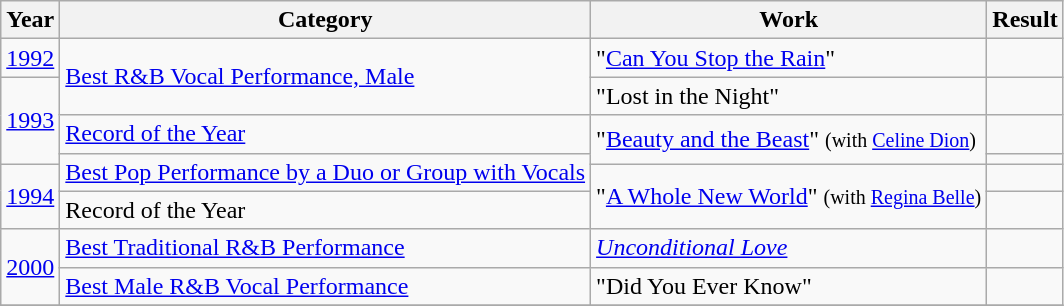<table class="wikitable">
<tr>
<th>Year</th>
<th>Category</th>
<th>Work</th>
<th>Result</th>
</tr>
<tr>
<td><a href='#'>1992</a></td>
<td rowspan="2"><a href='#'>Best R&B Vocal Performance, Male</a></td>
<td>"<a href='#'>Can You Stop the Rain</a>"</td>
<td></td>
</tr>
<tr>
<td rowspan="3"><a href='#'>1993</a></td>
<td>"Lost in the Night"</td>
<td></td>
</tr>
<tr>
<td><a href='#'>Record of the Year</a></td>
<td rowspan="2">"<a href='#'>Beauty and the Beast</a>" <small>(with <a href='#'>Celine Dion</a>)</small></td>
<td></td>
</tr>
<tr>
<td rowspan="2"><a href='#'>Best Pop Performance by a Duo or Group with Vocals</a></td>
<td></td>
</tr>
<tr>
<td rowspan="2"><a href='#'>1994</a></td>
<td rowspan="2">"<a href='#'>A Whole New World</a>" <small>(with <a href='#'>Regina Belle</a>)</small></td>
<td></td>
</tr>
<tr>
<td>Record of the Year</td>
<td></td>
</tr>
<tr>
<td rowspan="2"><a href='#'>2000</a></td>
<td><a href='#'>Best Traditional R&B Performance</a></td>
<td><em><a href='#'>Unconditional Love</a></em></td>
<td></td>
</tr>
<tr>
<td><a href='#'>Best Male R&B Vocal Performance</a></td>
<td>"Did You Ever Know"</td>
<td></td>
</tr>
<tr>
</tr>
</table>
